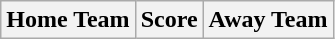<table class="wikitable" style="text-align: center">
<tr>
<th>Home Team</th>
<th>Score</th>
<th>Away Team<br></th>
</tr>
</table>
